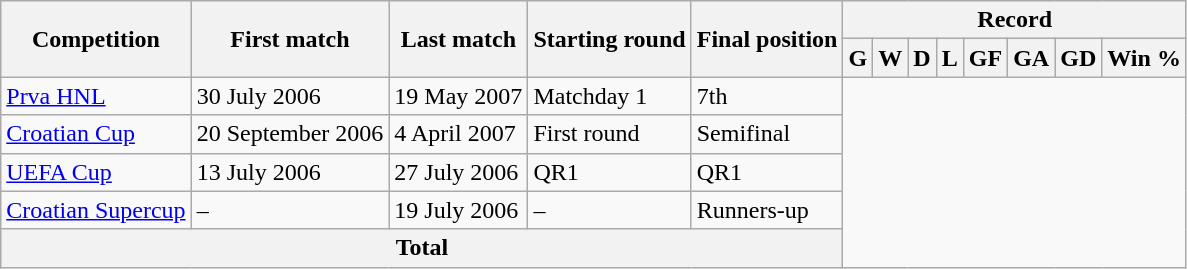<table class="wikitable" style="text-align: center">
<tr>
<th rowspan="2">Competition</th>
<th rowspan="2">First match</th>
<th rowspan="2">Last match</th>
<th rowspan="2">Starting round</th>
<th rowspan="2">Final position</th>
<th colspan="8">Record</th>
</tr>
<tr>
<th>G</th>
<th>W</th>
<th>D</th>
<th>L</th>
<th>GF</th>
<th>GA</th>
<th>GD</th>
<th>Win %</th>
</tr>
<tr>
<td align=left><a href='#'>Prva HNL</a></td>
<td align=left>30 July 2006</td>
<td align=left>19 May 2007</td>
<td align=left>Matchday 1</td>
<td align=left>7th<br></td>
</tr>
<tr>
<td align=left><a href='#'>Croatian Cup</a></td>
<td align=left>20 September 2006</td>
<td align=left>4 April 2007</td>
<td align=left>First round</td>
<td align=left>Semifinal<br></td>
</tr>
<tr>
<td align=left><a href='#'>UEFA Cup</a></td>
<td align=left>13 July 2006</td>
<td align=left>27 July 2006</td>
<td align=left>QR1</td>
<td align=left>QR1<br></td>
</tr>
<tr>
<td align=left><a href='#'>Croatian Supercup</a></td>
<td align=left>–</td>
<td align=left>19 July 2006</td>
<td align=left>–</td>
<td align=left>Runners-up<br></td>
</tr>
<tr>
<th colspan="5">Total<br></th>
</tr>
</table>
